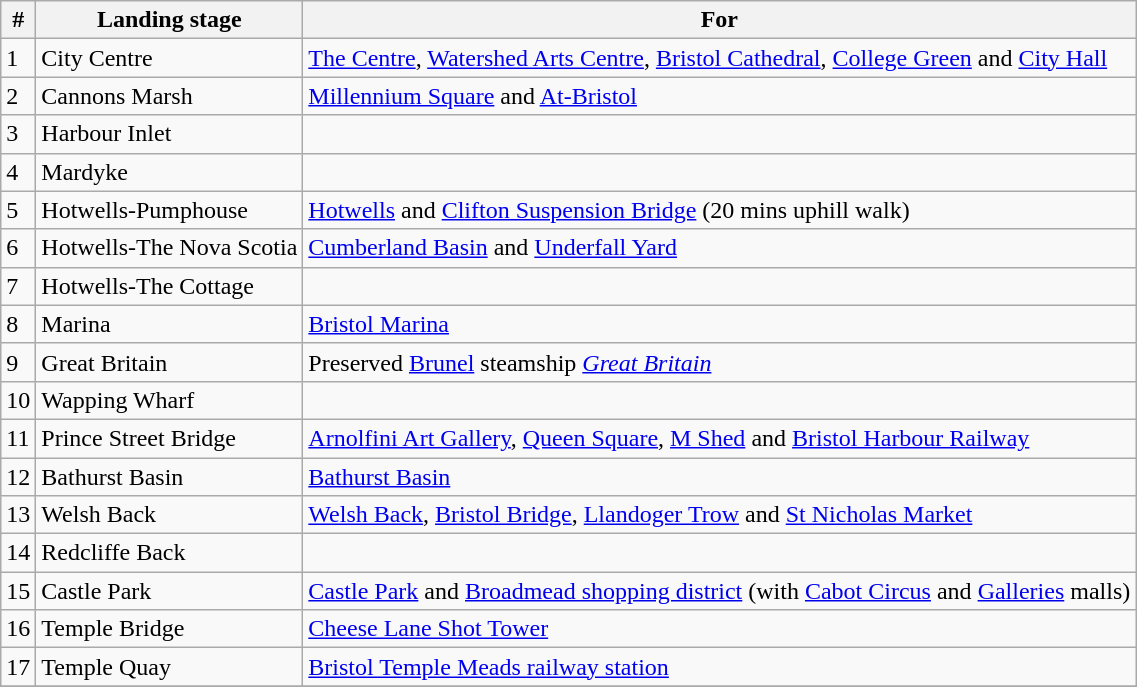<table class="wikitable sortable">
<tr>
<th>#</th>
<th>Landing stage</th>
<th class="unsortable">For</th>
</tr>
<tr ->
<td>1</td>
<td>City Centre</td>
<td><a href='#'>The Centre</a>, <a href='#'>Watershed Arts Centre</a>, <a href='#'>Bristol Cathedral</a>, <a href='#'>College Green</a> and <a href='#'>City Hall</a></td>
</tr>
<tr ->
<td>2</td>
<td>Cannons Marsh</td>
<td><a href='#'>Millennium Square</a> and <a href='#'>At-Bristol</a></td>
</tr>
<tr ->
<td>3</td>
<td>Harbour Inlet</td>
</tr>
<tr ->
<td>4</td>
<td>Mardyke</td>
<td></td>
</tr>
<tr ->
<td>5</td>
<td>Hotwells-Pumphouse</td>
<td><a href='#'>Hotwells</a> and <a href='#'>Clifton Suspension Bridge</a> (20 mins uphill walk)</td>
</tr>
<tr ->
<td>6</td>
<td>Hotwells-The Nova Scotia</td>
<td><a href='#'>Cumberland Basin</a> and <a href='#'>Underfall Yard</a></td>
</tr>
<tr ->
<td>7</td>
<td>Hotwells-The Cottage</td>
<td></td>
</tr>
<tr ->
<td>8</td>
<td>Marina</td>
<td><a href='#'>Bristol Marina</a></td>
</tr>
<tr ->
<td>9</td>
<td>Great Britain</td>
<td>Preserved <a href='#'>Brunel</a> steamship <em><a href='#'>Great Britain</a></em></td>
</tr>
<tr ->
<td>10</td>
<td>Wapping Wharf</td>
<td></td>
</tr>
<tr ->
<td>11</td>
<td>Prince Street Bridge</td>
<td><a href='#'>Arnolfini Art Gallery</a>, <a href='#'>Queen Square</a>, <a href='#'>M Shed</a> and <a href='#'>Bristol Harbour Railway</a></td>
</tr>
<tr ->
<td>12</td>
<td>Bathurst Basin</td>
<td><a href='#'>Bathurst Basin</a></td>
</tr>
<tr ->
<td>13</td>
<td>Welsh Back</td>
<td><a href='#'>Welsh Back</a>, <a href='#'>Bristol Bridge</a>, <a href='#'>Llandoger Trow</a> and <a href='#'>St Nicholas Market</a></td>
</tr>
<tr ->
<td>14</td>
<td>Redcliffe Back</td>
<td></td>
</tr>
<tr ->
<td>15</td>
<td>Castle Park</td>
<td><a href='#'>Castle Park</a> and <a href='#'>Broadmead shopping district</a> (with <a href='#'>Cabot Circus</a> and <a href='#'>Galleries</a> malls)</td>
</tr>
<tr ->
<td>16</td>
<td>Temple Bridge</td>
<td><a href='#'>Cheese Lane Shot Tower</a></td>
</tr>
<tr ->
<td>17</td>
<td>Temple Quay</td>
<td><a href='#'>Bristol Temple Meads railway station</a></td>
</tr>
<tr ->
</tr>
</table>
